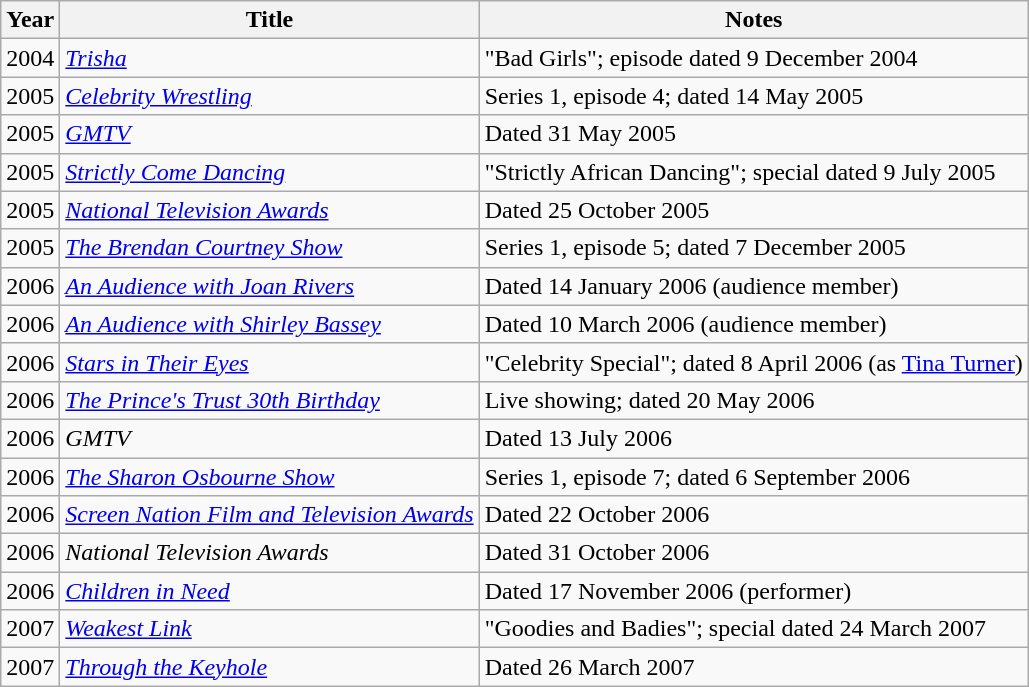<table class="wikitable plainrowheaders sortable">
<tr>
<th scope="col">Year</th>
<th scope="col">Title</th>
<th class="unsortable">Notes</th>
</tr>
<tr>
<td>2004</td>
<td><em><a href='#'>Trisha</a></em></td>
<td>"Bad Girls"; episode dated 9 December 2004</td>
</tr>
<tr>
<td>2005</td>
<td><em><a href='#'>Celebrity Wrestling</a></em></td>
<td>Series 1, episode 4; dated 14 May 2005</td>
</tr>
<tr>
<td>2005</td>
<td><em><a href='#'>GMTV</a></em></td>
<td>Dated 31 May 2005</td>
</tr>
<tr>
<td>2005</td>
<td><em><a href='#'>Strictly Come Dancing</a></em></td>
<td>"Strictly African Dancing"; special dated 9 July 2005</td>
</tr>
<tr>
<td>2005</td>
<td><em><a href='#'>National Television Awards</a></em></td>
<td>Dated 25 October 2005</td>
</tr>
<tr>
<td>2005</td>
<td><em><a href='#'>The Brendan Courtney Show</a></em></td>
<td>Series 1, episode 5; dated 7 December 2005</td>
</tr>
<tr>
<td>2006</td>
<td><em><a href='#'>An Audience with Joan Rivers</a></em></td>
<td>Dated 14 January 2006 (audience member)</td>
</tr>
<tr>
<td>2006</td>
<td><em><a href='#'>An Audience with Shirley Bassey</a></em></td>
<td>Dated 10 March 2006 (audience member)</td>
</tr>
<tr>
<td>2006</td>
<td><em><a href='#'>Stars in Their Eyes</a></em></td>
<td>"Celebrity Special"; dated 8 April 2006 (as <a href='#'>Tina Turner</a>)</td>
</tr>
<tr>
<td>2006</td>
<td><em><a href='#'>The Prince's Trust 30th Birthday</a></em></td>
<td>Live showing; dated 20 May 2006</td>
</tr>
<tr>
<td>2006</td>
<td><em>GMTV</em></td>
<td>Dated 13 July 2006</td>
</tr>
<tr>
<td>2006</td>
<td><em><a href='#'>The Sharon Osbourne Show</a></em></td>
<td>Series 1, episode 7; dated 6 September 2006</td>
</tr>
<tr>
<td>2006</td>
<td><em><a href='#'>Screen Nation Film and Television Awards</a></em></td>
<td>Dated 22 October 2006</td>
</tr>
<tr>
<td>2006</td>
<td><em>National Television Awards</em></td>
<td>Dated 31 October 2006</td>
</tr>
<tr>
<td>2006</td>
<td><em><a href='#'>Children in Need</a></em></td>
<td>Dated 17 November 2006 (performer)</td>
</tr>
<tr>
<td>2007</td>
<td><em><a href='#'>Weakest Link</a></em></td>
<td>"Goodies and Badies"; special dated 24 March 2007</td>
</tr>
<tr>
<td>2007</td>
<td><em><a href='#'>Through the Keyhole</a></em></td>
<td>Dated 26 March 2007</td>
</tr>
</table>
